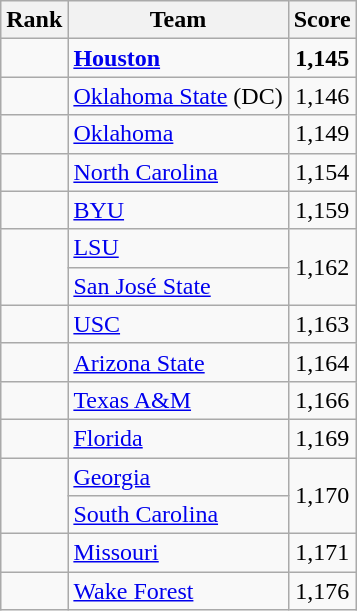<table class="wikitable sortable" style="text-align:center">
<tr>
<th dat-sort-type=number>Rank</th>
<th>Team</th>
<th>Score</th>
</tr>
<tr>
<td></td>
<td align=left><strong><a href='#'>Houston</a></strong></td>
<td><strong>1,145</strong></td>
</tr>
<tr>
<td></td>
<td align=left><a href='#'>Oklahoma State</a> (DC)</td>
<td>1,146</td>
</tr>
<tr>
<td></td>
<td align=left><a href='#'>Oklahoma</a></td>
<td>1,149</td>
</tr>
<tr>
<td></td>
<td align=left><a href='#'>North Carolina</a></td>
<td>1,154</td>
</tr>
<tr>
<td></td>
<td align=left><a href='#'>BYU</a></td>
<td>1,159</td>
</tr>
<tr>
<td rowspan=2></td>
<td align=left><a href='#'>LSU</a></td>
<td rowspan=2>1,162</td>
</tr>
<tr>
<td align=left><a href='#'>San José State</a></td>
</tr>
<tr>
<td></td>
<td align=left><a href='#'>USC</a></td>
<td>1,163</td>
</tr>
<tr>
<td></td>
<td align=left><a href='#'>Arizona State</a></td>
<td>1,164</td>
</tr>
<tr>
<td></td>
<td align=left><a href='#'>Texas A&M</a></td>
<td>1,166</td>
</tr>
<tr>
<td></td>
<td align=left><a href='#'>Florida</a></td>
<td>1,169</td>
</tr>
<tr>
<td rowspan=2></td>
<td align=left><a href='#'>Georgia</a></td>
<td rowspan=2>1,170</td>
</tr>
<tr>
<td align=left><a href='#'>South Carolina</a></td>
</tr>
<tr>
<td></td>
<td align=left><a href='#'>Missouri</a></td>
<td>1,171</td>
</tr>
<tr>
<td></td>
<td align=left><a href='#'>Wake Forest</a></td>
<td>1,176</td>
</tr>
</table>
